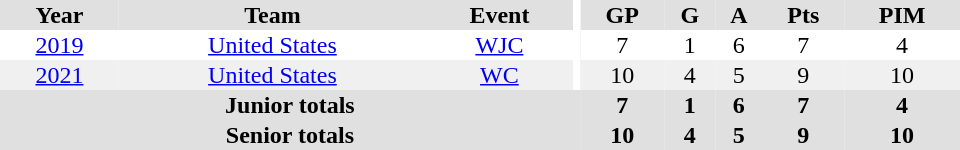<table border="0" cellpadding="1" cellspacing="0" ID="Table3" style="text-align:center; width:40em">
<tr bgcolor="#e0e0e0">
<th>Year</th>
<th>Team</th>
<th>Event</th>
<th rowspan="102" bgcolor="#ffffff"></th>
<th>GP</th>
<th>G</th>
<th>A</th>
<th>Pts</th>
<th>PIM</th>
</tr>
<tr>
<td><a href='#'>2019</a></td>
<td><a href='#'>United States</a></td>
<td><a href='#'>WJC</a></td>
<td>7</td>
<td>1</td>
<td>6</td>
<td>7</td>
<td>4</td>
</tr>
<tr bgcolor="#f0f0f0">
<td><a href='#'>2021</a></td>
<td><a href='#'>United States</a></td>
<td><a href='#'>WC</a></td>
<td>10</td>
<td>4</td>
<td>5</td>
<td>9</td>
<td>10</td>
</tr>
<tr bgcolor="#e0e0e0">
<th colspan="4">Junior totals</th>
<th>7</th>
<th>1</th>
<th>6</th>
<th>7</th>
<th>4</th>
</tr>
<tr bgcolor="#e0e0e0">
<th colspan="4">Senior totals</th>
<th>10</th>
<th>4</th>
<th>5</th>
<th>9</th>
<th>10</th>
</tr>
</table>
